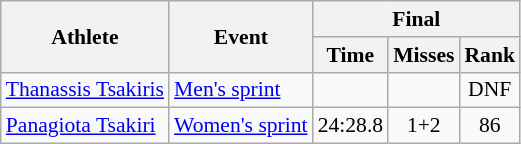<table class="wikitable" style="font-size:90%">
<tr>
<th rowspan="2">Athlete</th>
<th rowspan="2">Event</th>
<th colspan="3">Final</th>
</tr>
<tr>
<th>Time</th>
<th>Misses</th>
<th>Rank</th>
</tr>
<tr>
<td><a href='#'>Thanassis Tsakiris</a></td>
<td><a href='#'>Men's sprint</a></td>
<td align="center"></td>
<td align="center"></td>
<td align="center">DNF</td>
</tr>
<tr>
<td><a href='#'>Panagiota Tsakiri</a></td>
<td><a href='#'>Women's sprint</a></td>
<td align="center">24:28.8</td>
<td align="center">1+2</td>
<td align="center">86</td>
</tr>
</table>
